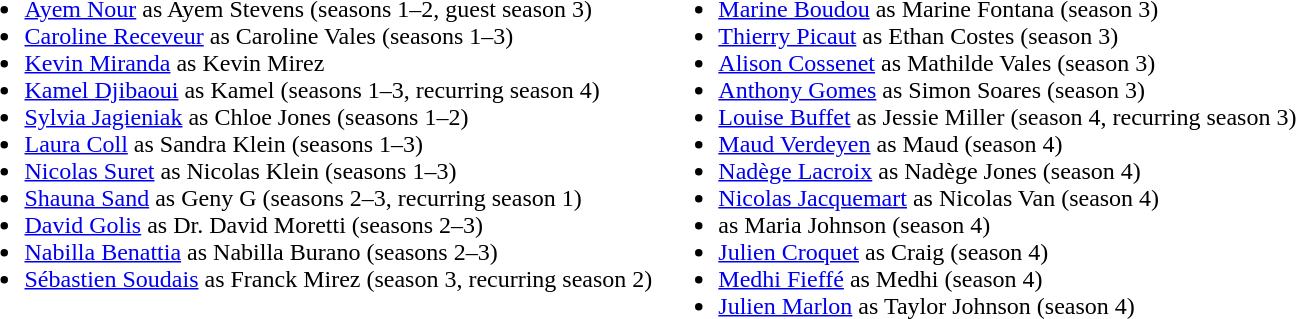<table border="0">
<tr>
<td valign="top"><br><ul><li><a href='#'>Ayem Nour</a> as Ayem Stevens (seasons 1–2, guest season 3)</li><li><a href='#'>Caroline Receveur</a> as Caroline Vales (seasons 1–3)</li><li><a href='#'>Kevin Miranda</a> as Kevin Mirez</li><li><a href='#'>Kamel Djibaoui</a>  as Kamel (seasons 1–3, recurring season 4)</li><li><a href='#'>Sylvia Jagieniak</a> as Chloe Jones (seasons 1–2)</li><li><a href='#'>Laura Coll</a> as Sandra Klein (seasons 1–3)</li><li><a href='#'>Nicolas Suret</a> as Nicolas Klein (seasons 1–3)</li><li><a href='#'>Shauna Sand</a> as Geny G (seasons 2–3, recurring season 1)</li><li><a href='#'>David Golis</a> as Dr. David Moretti (seasons 2–3)</li><li><a href='#'>Nabilla Benattia</a> as Nabilla Burano (seasons 2–3)</li><li><a href='#'>Sébastien Soudais</a> as Franck Mirez (season 3, recurring season 2)</li></ul></td>
<td valign="top"><br><ul><li><a href='#'>Marine Boudou</a> as Marine Fontana (season 3)</li><li><a href='#'>Thierry Picaut</a> as Ethan Costes (season 3)</li><li><a href='#'>Alison Cossenet</a> as Mathilde Vales (season 3)</li><li><a href='#'>Anthony Gomes</a> as Simon Soares (season 3)</li><li><a href='#'>Louise Buffet</a> as Jessie Miller (season 4, recurring season 3)</li><li><a href='#'>Maud Verdeyen</a> as Maud (season 4)</li><li><a href='#'>Nadège Lacroix</a> as Nadège Jones (season 4)</li><li><a href='#'>Nicolas Jacquemart</a> as Nicolas Van (season 4)</li><li> as Maria Johnson (season 4)</li><li><a href='#'>Julien Croquet</a> as Craig (season 4)</li><li><a href='#'>Medhi Fieffé</a> as Medhi (season 4)</li><li><a href='#'>Julien Marlon</a> as Taylor Johnson (season 4)</li></ul></td>
</tr>
</table>
